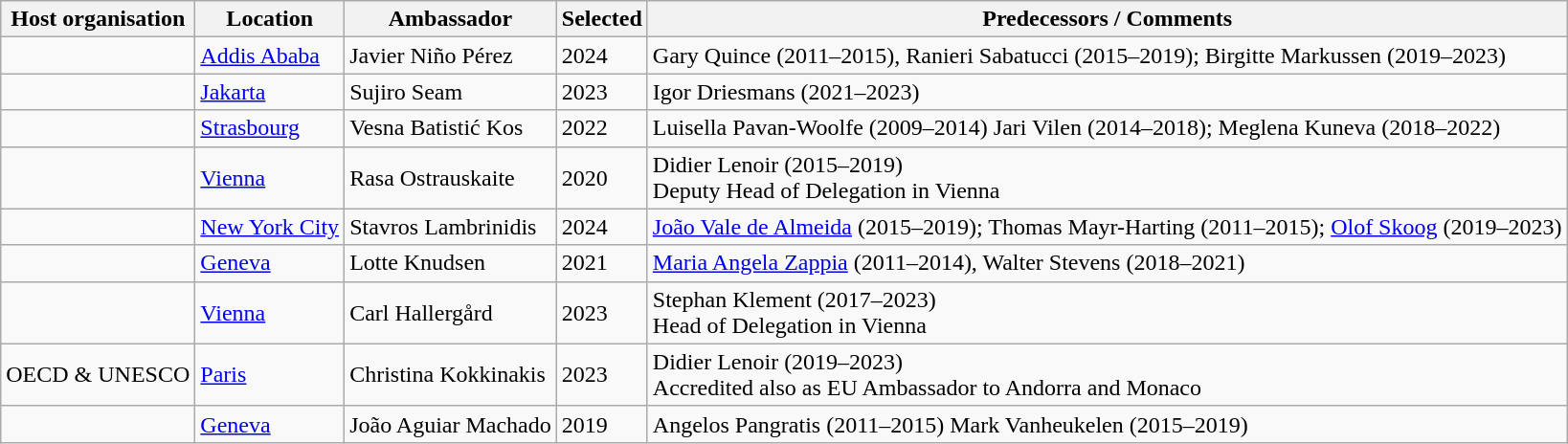<table class="wikitable">
<tr>
<th>Host organisation</th>
<th>Location</th>
<th>Ambassador</th>
<th>Selected</th>
<th>Predecessors / Comments</th>
</tr>
<tr>
<td></td>
<td><a href='#'>Addis Ababa</a></td>
<td> Javier Niño Pérez</td>
<td>2024</td>
<td> Gary Quince (2011–2015),  Ranieri Sabatucci (2015–2019); Birgitte Markussen (2019–2023)</td>
</tr>
<tr>
<td></td>
<td><a href='#'>Jakarta</a></td>
<td> Sujiro Seam</td>
<td>2023</td>
<td> Igor Driesmans (2021–2023)</td>
</tr>
<tr>
<td></td>
<td><a href='#'>Strasbourg</a></td>
<td> Vesna Batistić Kos</td>
<td>2022</td>
<td> Luisella Pavan-Woolfe (2009–2014)  Jari Vilen (2014–2018);  Meglena Kuneva (2018–2022)</td>
</tr>
<tr>
<td></td>
<td><a href='#'>Vienna</a></td>
<td> Rasa Ostrauskaite</td>
<td>2020</td>
<td> Didier Lenoir (2015–2019)<br>Deputy Head of Delegation in Vienna</td>
</tr>
<tr>
<td></td>
<td><a href='#'>New York City</a></td>
<td> Stavros Lambrinidis</td>
<td>2024</td>
<td> <a href='#'>João Vale de Almeida</a> (2015–2019);  Thomas Mayr-Harting (2011–2015);  <a href='#'>Olof Skoog</a> (2019–2023)</td>
</tr>
<tr>
<td></td>
<td><a href='#'>Geneva</a></td>
<td> Lotte Knudsen</td>
<td>2021</td>
<td> <a href='#'>Maria Angela Zappia</a> (2011–2014),  Walter Stevens (2018–2021)</td>
</tr>
<tr>
<td></td>
<td><a href='#'>Vienna</a></td>
<td> Carl Hallergård</td>
<td>2023</td>
<td> Stephan Klement (2017–2023)<br>Head of Delegation in Vienna</td>
</tr>
<tr>
<td> OECD & UNESCO</td>
<td><a href='#'>Paris</a></td>
<td> Christina Kokkinakis</td>
<td>2023</td>
<td> Didier Lenoir (2019–2023)<br>Accredited also as EU Ambassador to  Andorra and  Monaco</td>
</tr>
<tr>
<td></td>
<td><a href='#'>Geneva</a></td>
<td> João Aguiar Machado</td>
<td>2019</td>
<td> Angelos Pangratis (2011–2015)  Mark Vanheukelen (2015–2019)</td>
</tr>
</table>
